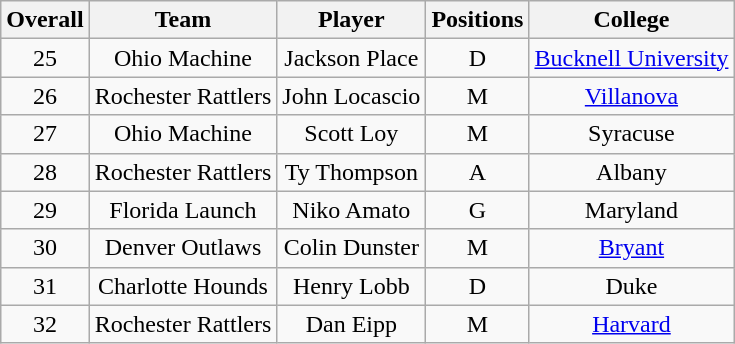<table class="wikitable" style="text-align:center">
<tr>
<th>Overall</th>
<th>Team</th>
<th>Player</th>
<th>Positions</th>
<th>College</th>
</tr>
<tr>
<td>25</td>
<td>Ohio Machine</td>
<td>Jackson Place</td>
<td>D</td>
<td><a href='#'>Bucknell University</a></td>
</tr>
<tr>
<td>26</td>
<td>Rochester Rattlers</td>
<td>John Locascio</td>
<td>M</td>
<td><a href='#'>Villanova</a></td>
</tr>
<tr>
<td>27</td>
<td>Ohio Machine</td>
<td>Scott Loy</td>
<td>M</td>
<td>Syracuse</td>
</tr>
<tr>
<td>28</td>
<td>Rochester Rattlers</td>
<td>Ty Thompson</td>
<td>A</td>
<td>Albany</td>
</tr>
<tr>
<td>29</td>
<td>Florida Launch</td>
<td>Niko Amato</td>
<td>G</td>
<td>Maryland</td>
</tr>
<tr>
<td>30</td>
<td>Denver Outlaws</td>
<td>Colin Dunster</td>
<td>M</td>
<td><a href='#'>Bryant</a></td>
</tr>
<tr>
<td>31</td>
<td>Charlotte Hounds</td>
<td>Henry Lobb</td>
<td>D</td>
<td>Duke</td>
</tr>
<tr>
<td>32</td>
<td>Rochester Rattlers</td>
<td>Dan Eipp</td>
<td>M</td>
<td><a href='#'>Harvard</a></td>
</tr>
</table>
